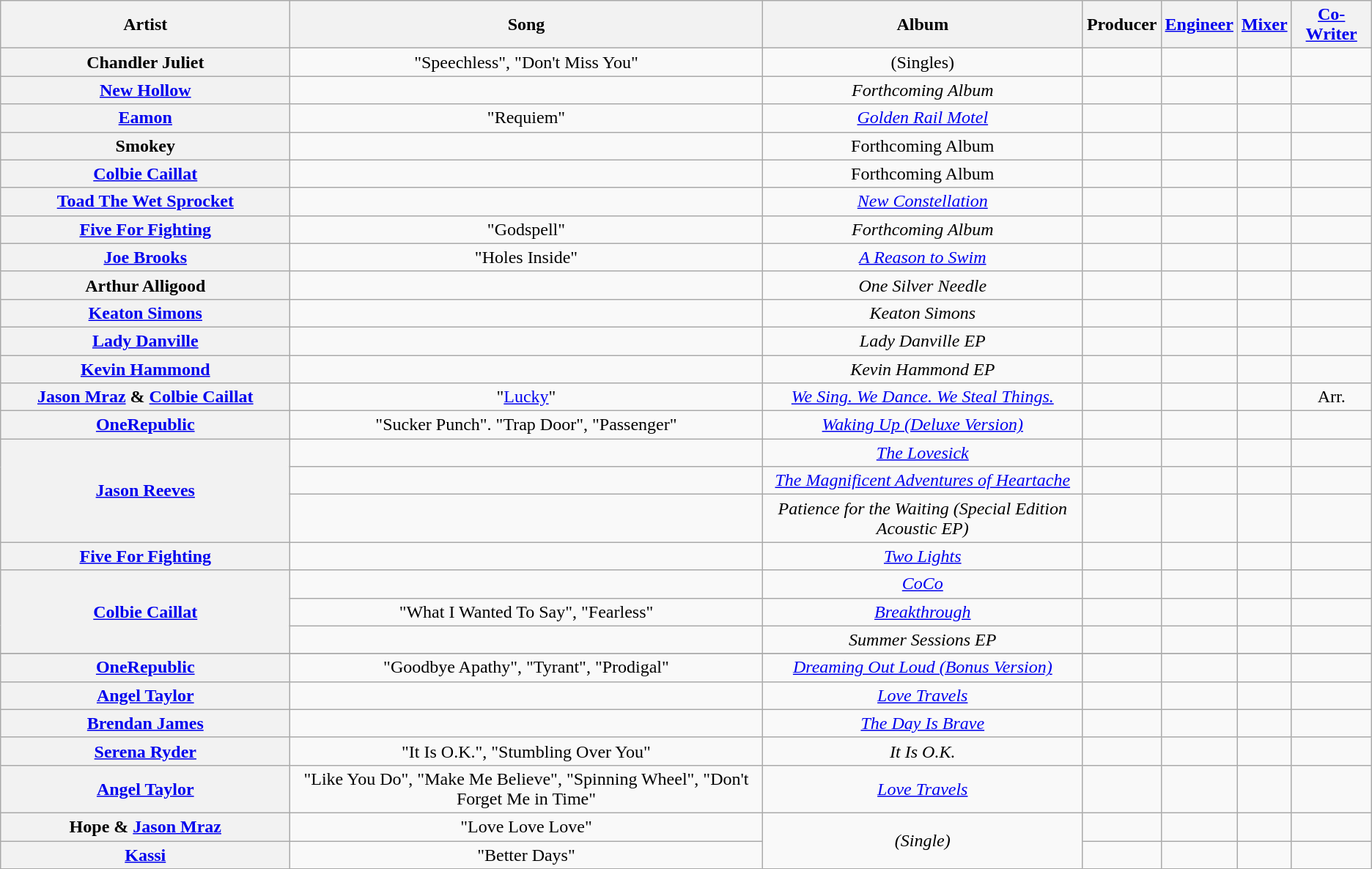<table class="wikitable plainrowheaders" style="text-align:center;">
<tr>
<th scope="col" style="width:16em;">Artist</th>
<th scope="col">Song</th>
<th scope="col">Album</th>
<th scope="col">Producer</th>
<th scope="col"><a href='#'>Engineer</a></th>
<th scope="col"><a href='#'>Mixer</a></th>
<th scope="col"><a href='#'>Co-Writer</a></th>
</tr>
<tr>
<th scope="row">Chandler Juliet</th>
<td>"Speechless", "Don't Miss You"</td>
<td>(Singles)</td>
<td></td>
<td></td>
<td></td>
<td></td>
</tr>
<tr>
<th scope="row"><a href='#'>New Hollow</a></th>
<td></td>
<td><em>Forthcoming Album</em></td>
<td></td>
<td></td>
<td></td>
<td></td>
</tr>
<tr>
<th scope="row"><a href='#'>Eamon</a></th>
<td>"Requiem"</td>
<td><em><a href='#'>Golden Rail Motel</a></em></td>
<td></td>
<td></td>
<td></td>
<td></td>
</tr>
<tr>
<th scope="row">Smokey</th>
<td></td>
<td>Forthcoming Album</td>
<td></td>
<td></td>
<td></td>
<td></td>
</tr>
<tr>
<th scope="row"><a href='#'>Colbie Caillat</a></th>
<td></td>
<td>Forthcoming Album</td>
<td></td>
<td></td>
<td></td>
<td></td>
</tr>
<tr>
<th scope="row"><a href='#'>Toad The Wet Sprocket</a></th>
<td></td>
<td><em><a href='#'>New Constellation</a></em></td>
<td></td>
<td></td>
<td></td>
<td></td>
</tr>
<tr>
<th scope="row"><a href='#'>Five For Fighting</a></th>
<td>"Godspell"</td>
<td><em>Forthcoming Album</em></td>
<td></td>
<td></td>
<td></td>
<td></td>
</tr>
<tr>
<th scope="row"><a href='#'>Joe Brooks</a></th>
<td>"Holes Inside"</td>
<td><em><a href='#'>A Reason to Swim</a></em></td>
<td></td>
<td></td>
<td></td>
<td></td>
</tr>
<tr>
<th scope="row">Arthur Alligood</th>
<td></td>
<td><em>One Silver Needle</em></td>
<td></td>
<td></td>
<td></td>
<td></td>
</tr>
<tr>
<th scope="row"><a href='#'>Keaton Simons</a></th>
<td></td>
<td><em>Keaton Simons</em></td>
<td></td>
<td></td>
<td></td>
<td></td>
</tr>
<tr>
<th scope="row"><a href='#'>Lady Danville</a></th>
<td></td>
<td><em>Lady Danville EP</em></td>
<td></td>
<td></td>
<td></td>
<td></td>
</tr>
<tr>
<th scope="row"><a href='#'>Kevin Hammond</a></th>
<td></td>
<td><em>Kevin Hammond EP</em></td>
<td></td>
<td></td>
<td></td>
<td></td>
</tr>
<tr>
<th scope="row"><a href='#'>Jason Mraz</a> & <a href='#'>Colbie Caillat</a></th>
<td>"<a href='#'>Lucky</a>"</td>
<td><em><a href='#'>We Sing. We Dance. We Steal Things.</a></em></td>
<td></td>
<td></td>
<td></td>
<td>Arr. </td>
</tr>
<tr>
<th scope="row"><a href='#'>OneRepublic</a></th>
<td>"Sucker Punch". "Trap Door", "Passenger"</td>
<td><em><a href='#'>Waking Up (Deluxe Version)</a></em></td>
<td></td>
<td></td>
<td></td>
<td></td>
</tr>
<tr>
<th scope="row" rowspan="3"><a href='#'>Jason Reeves</a></th>
<td></td>
<td><em><a href='#'>The Lovesick</a></em></td>
<td></td>
<td></td>
<td></td>
<td></td>
</tr>
<tr>
<td></td>
<td><em><a href='#'>The Magnificent Adventures of Heartache</a></em></td>
<td></td>
<td></td>
<td></td>
<td></td>
</tr>
<tr>
<td></td>
<td><em>Patience for the Waiting (Special Edition Acoustic EP)</em></td>
<td></td>
<td></td>
<td></td>
<td></td>
</tr>
<tr>
<th scope="row"><a href='#'>Five For Fighting</a></th>
<td></td>
<td><em><a href='#'>Two Lights</a></em></td>
<td></td>
<td></td>
<td></td>
<td></td>
</tr>
<tr>
<th scope="row" rowspan="3"><a href='#'>Colbie Caillat</a></th>
<td></td>
<td><em><a href='#'>CoCo</a></em></td>
<td></td>
<td></td>
<td></td>
<td></td>
</tr>
<tr>
<td>"What I Wanted To Say", "Fearless"</td>
<td><em><a href='#'>Breakthrough</a></em></td>
<td></td>
<td></td>
<td></td>
<td></td>
</tr>
<tr>
<td></td>
<td><em>Summer Sessions EP</em></td>
<td></td>
<td></td>
<td></td>
<td></td>
</tr>
<tr>
</tr>
<tr>
<th scope="row"><a href='#'>OneRepublic</a></th>
<td>"Goodbye Apathy", "Tyrant", "Prodigal"</td>
<td><em><a href='#'>Dreaming Out Loud (Bonus Version)</a></em></td>
<td></td>
<td></td>
<td></td>
<td></td>
</tr>
<tr>
<th scope="row"><a href='#'>Angel Taylor</a></th>
<td></td>
<td><em><a href='#'>Love Travels</a></em></td>
<td></td>
<td></td>
<td></td>
<td></td>
</tr>
<tr>
<th scope="row"><a href='#'>Brendan James</a></th>
<td></td>
<td><em><a href='#'>The Day Is Brave</a></em></td>
<td></td>
<td></td>
<td></td>
<td></td>
</tr>
<tr>
<th scope="row"><a href='#'>Serena Ryder</a></th>
<td>"It Is O.K.", "Stumbling Over You"</td>
<td><em>It Is O.K.</em></td>
<td></td>
<td></td>
<td></td>
<td></td>
</tr>
<tr>
<th scope="row"><a href='#'>Angel Taylor</a></th>
<td>"Like You Do", "Make Me Believe", "Spinning Wheel", "Don't Forget Me in Time"</td>
<td><em><a href='#'>Love Travels</a></em></td>
<td></td>
<td></td>
<td></td>
<td></td>
</tr>
<tr>
<th scope="row">Hope & <a href='#'>Jason Mraz</a></th>
<td>"Love Love Love"</td>
<td rowspan="2"><em>(Single)</em></td>
<td></td>
<td></td>
<td></td>
<td></td>
</tr>
<tr>
<th scope="row"><a href='#'>Kassi</a></th>
<td>"Better Days"</td>
<td></td>
<td></td>
<td></td>
<td></td>
</tr>
</table>
